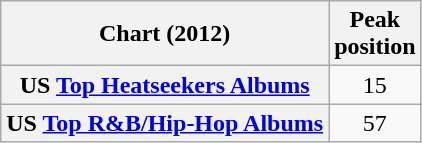<table class="wikitable sortable plainrowheaders">
<tr>
<th>Chart (2012)</th>
<th>Peak<br>position</th>
</tr>
<tr>
<th scope="row">US <a href='#'>Top Heatseekers Albums</a></th>
<td style="text-align:center;">15</td>
</tr>
<tr>
<th scope="row">US <a href='#'>Top R&B/Hip-Hop Albums</a></th>
<td style="text-align:center;">57</td>
</tr>
</table>
